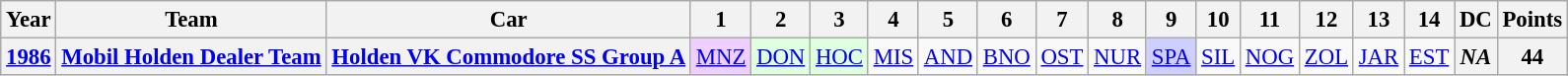<table class="wikitable" style="text-align:center; font-size:95%">
<tr>
<th>Year</th>
<th>Team</th>
<th>Car</th>
<th>1</th>
<th>2</th>
<th>3</th>
<th>4</th>
<th>5</th>
<th>6</th>
<th>7</th>
<th>8</th>
<th>9</th>
<th>10</th>
<th>11</th>
<th>12</th>
<th>13</th>
<th>14</th>
<th>DC</th>
<th>Points</th>
</tr>
<tr>
<th><a href='#'>1986</a></th>
<th> <a href='#'>Mobil Holden Dealer Team</a></th>
<th><a href='#'>Holden VK Commodore SS Group A</a></th>
<td style="background:#efcfff;"><a href='#'>MNZ</a><br></td>
<td style="background:#dfffdf;"><a href='#'>DON</a><br></td>
<td style="background:#dfffdf;"><a href='#'>HOC</a><br></td>
<td><a href='#'>MIS</a></td>
<td><a href='#'>AND</a></td>
<td><a href='#'>BNO</a></td>
<td><a href='#'>OST</a></td>
<td><a href='#'>NUR</a></td>
<td style="background:#cfcfff;"><a href='#'>SPA</a><br></td>
<td><a href='#'>SIL</a></td>
<td><a href='#'>NOG</a></td>
<td><a href='#'>ZOL</a></td>
<td><a href='#'>JAR</a></td>
<td><a href='#'>EST</a></td>
<th><em>NA</em></th>
<th>44</th>
</tr>
</table>
